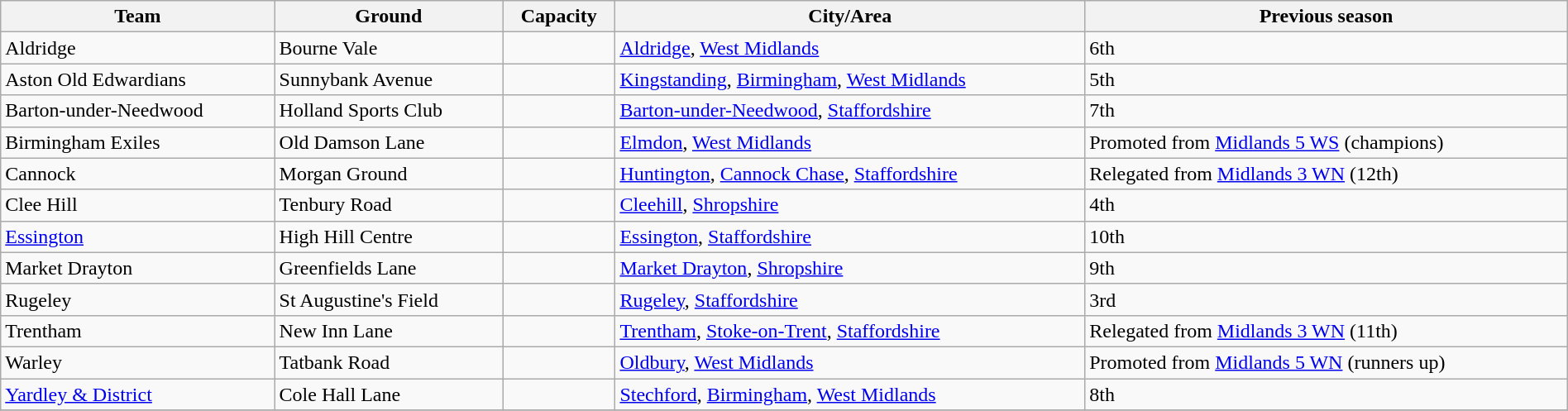<table class="wikitable sortable" width=100%>
<tr>
<th>Team</th>
<th>Ground</th>
<th>Capacity</th>
<th>City/Area</th>
<th>Previous season</th>
</tr>
<tr>
<td>Aldridge</td>
<td>Bourne Vale</td>
<td></td>
<td><a href='#'>Aldridge</a>, <a href='#'>West Midlands</a></td>
<td>6th</td>
</tr>
<tr>
<td>Aston Old Edwardians</td>
<td>Sunnybank Avenue</td>
<td></td>
<td><a href='#'>Kingstanding</a>, <a href='#'>Birmingham</a>, <a href='#'>West Midlands</a></td>
<td>5th</td>
</tr>
<tr>
<td>Barton-under-Needwood</td>
<td>Holland Sports Club</td>
<td></td>
<td><a href='#'>Barton-under-Needwood</a>, <a href='#'>Staffordshire</a></td>
<td>7th</td>
</tr>
<tr>
<td>Birmingham Exiles</td>
<td>Old Damson Lane</td>
<td></td>
<td><a href='#'>Elmdon</a>, <a href='#'>West Midlands</a></td>
<td>Promoted from <a href='#'>Midlands 5 WS</a> (champions)</td>
</tr>
<tr>
<td>Cannock</td>
<td>Morgan Ground</td>
<td></td>
<td><a href='#'>Huntington</a>, <a href='#'>Cannock Chase</a>, <a href='#'>Staffordshire</a></td>
<td>Relegated from <a href='#'>Midlands 3 WN</a> (12th)</td>
</tr>
<tr>
<td>Clee Hill</td>
<td>Tenbury Road</td>
<td></td>
<td><a href='#'>Cleehill</a>, <a href='#'>Shropshire</a></td>
<td>4th</td>
</tr>
<tr>
<td><a href='#'>Essington</a></td>
<td>High Hill Centre</td>
<td></td>
<td><a href='#'>Essington</a>, <a href='#'>Staffordshire</a></td>
<td>10th</td>
</tr>
<tr>
<td>Market Drayton</td>
<td>Greenfields Lane</td>
<td></td>
<td><a href='#'>Market Drayton</a>, <a href='#'>Shropshire</a></td>
<td>9th</td>
</tr>
<tr>
<td>Rugeley</td>
<td>St Augustine's Field</td>
<td></td>
<td><a href='#'>Rugeley</a>, <a href='#'>Staffordshire</a></td>
<td>3rd</td>
</tr>
<tr>
<td>Trentham</td>
<td>New Inn Lane</td>
<td></td>
<td><a href='#'>Trentham</a>, <a href='#'>Stoke-on-Trent</a>, <a href='#'>Staffordshire</a></td>
<td>Relegated from <a href='#'>Midlands 3 WN</a> (11th)</td>
</tr>
<tr>
<td>Warley</td>
<td>Tatbank Road</td>
<td></td>
<td><a href='#'>Oldbury</a>, <a href='#'>West Midlands</a></td>
<td>Promoted from <a href='#'>Midlands 5 WN</a> (runners up)</td>
</tr>
<tr>
<td><a href='#'>Yardley & District</a></td>
<td>Cole Hall Lane</td>
<td></td>
<td><a href='#'>Stechford</a>, <a href='#'>Birmingham</a>, <a href='#'>West Midlands</a></td>
<td>8th</td>
</tr>
<tr>
</tr>
</table>
